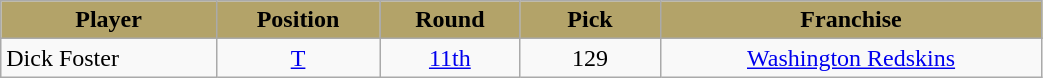<table class="wikitable" style="text-align:center" width="55%">
<tr style="background:#B3A369;color:black;">
<td><strong>Player</strong></td>
<td><strong>Position</strong></td>
<td><strong>Round</strong></td>
<td>  <strong>Pick</strong>  </td>
<td><strong>Franchise</strong></td>
</tr>
<tr>
<td align=left>Dick Foster</td>
<td><a href='#'>T</a></td>
<td><a href='#'>11th</a></td>
<td>129</td>
<td><a href='#'>Washington Redskins</a></td>
</tr>
</table>
